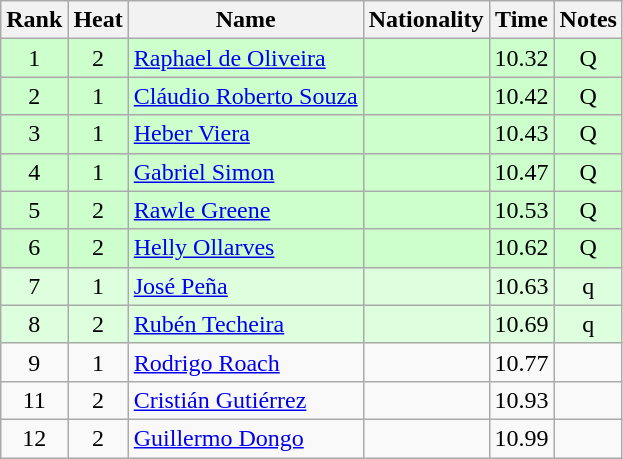<table class="wikitable sortable" style="text-align:center">
<tr>
<th>Rank</th>
<th>Heat</th>
<th>Name</th>
<th>Nationality</th>
<th>Time</th>
<th>Notes</th>
</tr>
<tr bgcolor=ccffcc>
<td>1</td>
<td>2</td>
<td align=left><a href='#'>Raphael de Oliveira</a></td>
<td align=left></td>
<td>10.32</td>
<td>Q</td>
</tr>
<tr bgcolor=ccffcc>
<td>2</td>
<td>1</td>
<td align=left><a href='#'>Cláudio Roberto Souza</a></td>
<td align=left></td>
<td>10.42</td>
<td>Q</td>
</tr>
<tr bgcolor=ccffcc>
<td>3</td>
<td>1</td>
<td align=left><a href='#'>Heber Viera</a></td>
<td align=left></td>
<td>10.43</td>
<td>Q</td>
</tr>
<tr bgcolor=ccffcc>
<td>4</td>
<td>1</td>
<td align=left><a href='#'>Gabriel Simon</a></td>
<td align=left></td>
<td>10.47</td>
<td>Q</td>
</tr>
<tr bgcolor=ccffcc>
<td>5</td>
<td>2</td>
<td align=left><a href='#'>Rawle Greene</a></td>
<td align=left></td>
<td>10.53</td>
<td>Q</td>
</tr>
<tr bgcolor=ccffcc>
<td>6</td>
<td>2</td>
<td align=left><a href='#'>Helly Ollarves</a></td>
<td align=left></td>
<td>10.62</td>
<td>Q</td>
</tr>
<tr bgcolor=ddffdd>
<td>7</td>
<td>1</td>
<td align=left><a href='#'>José Peña</a></td>
<td align=left></td>
<td>10.63</td>
<td>q</td>
</tr>
<tr bgcolor=ddffdd>
<td>8</td>
<td>2</td>
<td align=left><a href='#'>Rubén Techeira</a></td>
<td align=left></td>
<td>10.69</td>
<td>q</td>
</tr>
<tr>
<td>9</td>
<td>1</td>
<td align=left><a href='#'>Rodrigo Roach</a></td>
<td align=left></td>
<td>10.77</td>
<td></td>
</tr>
<tr>
<td>11</td>
<td>2</td>
<td align=left><a href='#'>Cristián Gutiérrez</a></td>
<td align=left></td>
<td>10.93</td>
<td></td>
</tr>
<tr>
<td>12</td>
<td>2</td>
<td align=left><a href='#'>Guillermo Dongo</a></td>
<td align=left></td>
<td>10.99</td>
<td></td>
</tr>
</table>
